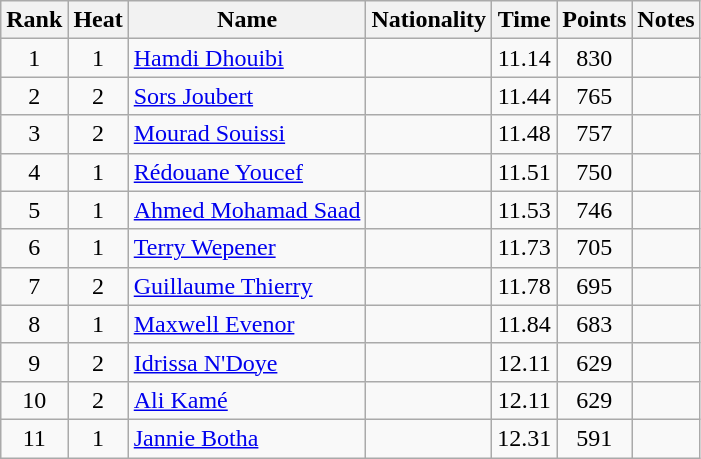<table class="wikitable sortable" style="text-align:center">
<tr>
<th>Rank</th>
<th>Heat</th>
<th>Name</th>
<th>Nationality</th>
<th>Time</th>
<th>Points</th>
<th>Notes</th>
</tr>
<tr>
<td>1</td>
<td>1</td>
<td align="left"><a href='#'>Hamdi Dhouibi</a></td>
<td align=left></td>
<td>11.14</td>
<td>830</td>
<td></td>
</tr>
<tr>
<td>2</td>
<td>2</td>
<td align="left"><a href='#'>Sors Joubert</a></td>
<td align=left></td>
<td>11.44</td>
<td>765</td>
<td></td>
</tr>
<tr>
<td>3</td>
<td>2</td>
<td align="left"><a href='#'>Mourad Souissi</a></td>
<td align=left></td>
<td>11.48</td>
<td>757</td>
<td></td>
</tr>
<tr>
<td>4</td>
<td>1</td>
<td align="left"><a href='#'>Rédouane Youcef</a></td>
<td align=left></td>
<td>11.51</td>
<td>750</td>
<td></td>
</tr>
<tr>
<td>5</td>
<td>1</td>
<td align="left"><a href='#'>Ahmed Mohamad Saad</a></td>
<td align=left></td>
<td>11.53</td>
<td>746</td>
<td></td>
</tr>
<tr>
<td>6</td>
<td>1</td>
<td align="left"><a href='#'>Terry Wepener</a></td>
<td align=left></td>
<td>11.73</td>
<td>705</td>
<td></td>
</tr>
<tr>
<td>7</td>
<td>2</td>
<td align="left"><a href='#'>Guillaume Thierry</a></td>
<td align=left></td>
<td>11.78</td>
<td>695</td>
<td></td>
</tr>
<tr>
<td>8</td>
<td>1</td>
<td align="left"><a href='#'>Maxwell Evenor</a></td>
<td align=left></td>
<td>11.84</td>
<td>683</td>
<td></td>
</tr>
<tr>
<td>9</td>
<td>2</td>
<td align="left"><a href='#'>Idrissa N'Doye</a></td>
<td align=left></td>
<td>12.11</td>
<td>629</td>
<td></td>
</tr>
<tr>
<td>10</td>
<td>2</td>
<td align="left"><a href='#'>Ali Kamé</a></td>
<td align=left></td>
<td>12.11</td>
<td>629</td>
<td></td>
</tr>
<tr>
<td>11</td>
<td>1</td>
<td align="left"><a href='#'>Jannie Botha</a></td>
<td align=left></td>
<td>12.31</td>
<td>591</td>
<td></td>
</tr>
</table>
